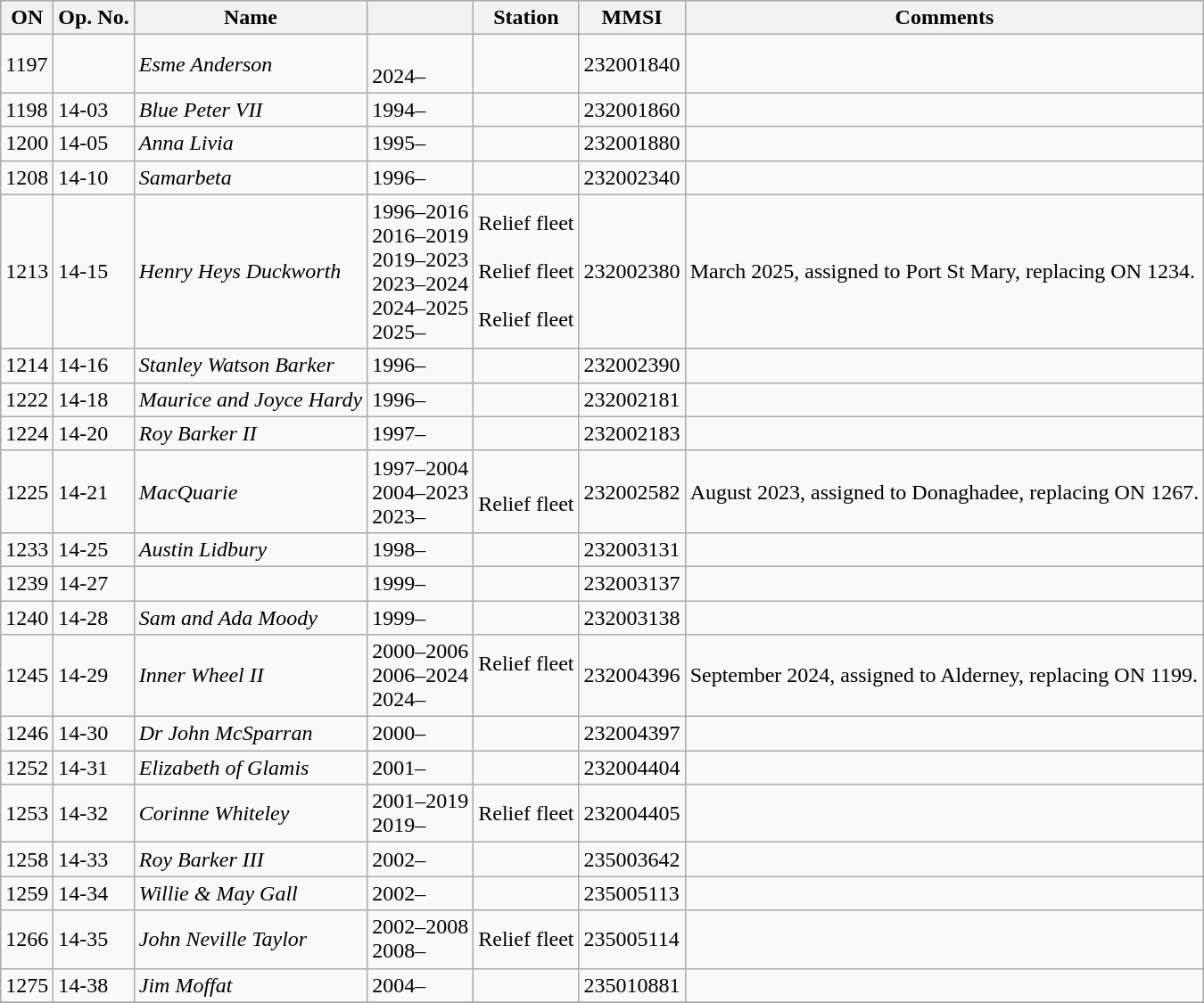<table class="wikitable">
<tr>
<th>ON</th>
<th>Op. No.</th>
<th>Name</th>
<th></th>
<th>Station</th>
<th>MMSI</th>
<th>Comments</th>
</tr>
<tr>
<td>1197</td>
<td></td>
<td><em>Esme Anderson</em></td>
<td><br>2024–</td>
<td><br></td>
<td>232001840</td>
<td></td>
</tr>
<tr>
<td>1198</td>
<td>14-03</td>
<td><em>Blue Peter VII</em></td>
<td>1994–</td>
<td></td>
<td>232001860</td>
<td></td>
</tr>
<tr>
<td>1200</td>
<td>14-05</td>
<td><em>Anna Livia</em></td>
<td>1995–</td>
<td></td>
<td>232001880</td>
<td></td>
</tr>
<tr>
<td>1208</td>
<td>14-10</td>
<td><em>Samarbeta</em></td>
<td>1996–</td>
<td></td>
<td>232002340</td>
<td></td>
</tr>
<tr>
<td>1213</td>
<td>14-15</td>
<td><em>Henry Heys Duckworth</em></td>
<td>1996–2016<br>2016–2019<br>2019–2023 <br>2023–2024<br>2024–2025<br>2025–</td>
<td>Relief fleet<br><br>Relief fleet<br><br>Relief fleet<br></td>
<td>232002380</td>
<td>March 2025, assigned to Port St Mary, replacing ON 1234.</td>
</tr>
<tr>
<td>1214</td>
<td>14-16</td>
<td><em>Stanley Watson Barker</em></td>
<td>1996–</td>
<td></td>
<td>232002390</td>
<td></td>
</tr>
<tr>
<td>1222</td>
<td>14-18</td>
<td><em>Maurice and Joyce Hardy</em></td>
<td>1996–</td>
<td></td>
<td>232002181</td>
<td></td>
</tr>
<tr>
<td>1224</td>
<td>14-20</td>
<td><em>Roy Barker II</em></td>
<td>1997–</td>
<td></td>
<td>232002183</td>
<td></td>
</tr>
<tr>
<td>1225</td>
<td>14-21</td>
<td><em>MacQuarie</em></td>
<td>1997–2004<br>2004–2023<br>2023–</td>
<td><br>Relief fleet<br></td>
<td>232002582</td>
<td>August 2023, assigned to Donaghadee, replacing ON 1267.</td>
</tr>
<tr>
<td>1233</td>
<td>14-25</td>
<td><em>Austin Lidbury</em></td>
<td>1998–</td>
<td></td>
<td>232003131</td>
<td></td>
</tr>
<tr>
<td>1239</td>
<td>14-27</td>
<td><em></em></td>
<td>1999–</td>
<td></td>
<td>232003137</td>
<td></td>
</tr>
<tr>
<td>1240</td>
<td>14-28</td>
<td><em>Sam and Ada Moody</em></td>
<td>1999–</td>
<td></td>
<td>232003138</td>
<td></td>
</tr>
<tr>
<td>1245</td>
<td>14-29</td>
<td><em>Inner Wheel II</em></td>
<td>2000–2006<br>2006–2024<br>2024–</td>
<td>Relief fleet<br><br></td>
<td>232004396</td>
<td>September 2024, assigned to Alderney, replacing ON 1199.</td>
</tr>
<tr>
<td>1246</td>
<td>14-30</td>
<td><em>Dr John McSparran</em></td>
<td>2000–</td>
<td></td>
<td>232004397</td>
<td></td>
</tr>
<tr>
<td>1252</td>
<td>14-31</td>
<td><em>Elizabeth of Glamis</em></td>
<td>2001–</td>
<td></td>
<td>232004404</td>
<td></td>
</tr>
<tr>
<td>1253</td>
<td>14-32</td>
<td><em>Corinne Whiteley</em></td>
<td>2001–2019<br>2019–</td>
<td>Relief fleet<br></td>
<td>232004405</td>
<td></td>
</tr>
<tr>
<td>1258</td>
<td>14-33</td>
<td><em>Roy Barker III</em></td>
<td>2002–</td>
<td></td>
<td>235003642</td>
<td></td>
</tr>
<tr>
<td>1259</td>
<td>14-34</td>
<td><em>Willie & May Gall</em></td>
<td>2002–</td>
<td></td>
<td>235005113</td>
<td></td>
</tr>
<tr>
<td>1266</td>
<td>14-35</td>
<td><em>John Neville Taylor</em></td>
<td>2002–2008<br>2008–</td>
<td>Relief fleet<br></td>
<td>235005114</td>
<td></td>
</tr>
<tr>
<td>1275</td>
<td>14-38</td>
<td><em>Jim Moffat</em></td>
<td>2004–</td>
<td></td>
<td>235010881</td>
<td></td>
</tr>
<tr>
</tr>
</table>
